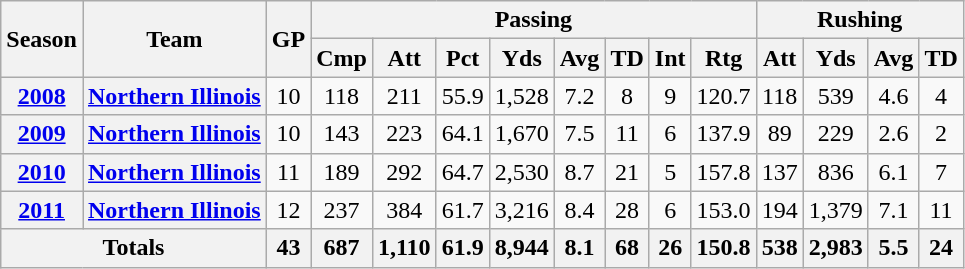<table class=wikitable style="text-align:center;">
<tr>
<th rowspan="2">Season</th>
<th rowspan="2">Team</th>
<th rowspan="2">GP</th>
<th colspan="8">Passing</th>
<th colspan="4">Rushing</th>
</tr>
<tr>
<th>Cmp</th>
<th>Att</th>
<th>Pct</th>
<th>Yds</th>
<th>Avg</th>
<th>TD</th>
<th>Int</th>
<th>Rtg</th>
<th>Att</th>
<th>Yds</th>
<th>Avg</th>
<th>TD</th>
</tr>
<tr>
<th><a href='#'>2008</a></th>
<th><a href='#'>Northern Illinois</a></th>
<td>10</td>
<td>118</td>
<td>211</td>
<td>55.9</td>
<td>1,528</td>
<td>7.2</td>
<td>8</td>
<td>9</td>
<td>120.7</td>
<td>118</td>
<td>539</td>
<td>4.6</td>
<td>4</td>
</tr>
<tr>
<th><a href='#'>2009</a></th>
<th><a href='#'>Northern Illinois</a></th>
<td>10</td>
<td>143</td>
<td>223</td>
<td>64.1</td>
<td>1,670</td>
<td>7.5</td>
<td>11</td>
<td>6</td>
<td>137.9</td>
<td>89</td>
<td>229</td>
<td>2.6</td>
<td>2</td>
</tr>
<tr>
<th><a href='#'>2010</a></th>
<th><a href='#'>Northern Illinois</a></th>
<td>11</td>
<td>189</td>
<td>292</td>
<td>64.7</td>
<td>2,530</td>
<td>8.7</td>
<td>21</td>
<td>5</td>
<td>157.8</td>
<td>137</td>
<td>836</td>
<td>6.1</td>
<td>7</td>
</tr>
<tr>
<th><a href='#'>2011</a></th>
<th><a href='#'>Northern Illinois</a></th>
<td>12</td>
<td>237</td>
<td>384</td>
<td>61.7</td>
<td>3,216</td>
<td>8.4</td>
<td>28</td>
<td>6</td>
<td>153.0</td>
<td>194</td>
<td>1,379</td>
<td>7.1</td>
<td>11</td>
</tr>
<tr>
<th colspan="2">Totals</th>
<th>43</th>
<th>687</th>
<th>1,110</th>
<th>61.9</th>
<th>8,944</th>
<th>8.1</th>
<th>68</th>
<th>26</th>
<th>150.8</th>
<th>538</th>
<th>2,983</th>
<th>5.5</th>
<th>24</th>
</tr>
</table>
